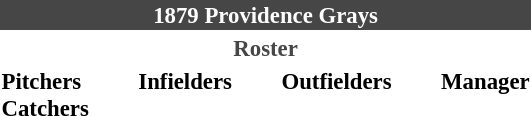<table class="toccolours" style="font-size: 95%;">
<tr>
<th colspan="10" style="background-color: #464646; color: white; text-align: center;">1879 Providence Grays</th>
</tr>
<tr>
<td colspan="10" style="background-color: white; color: #464646; text-align: center;"><strong>Roster</strong></td>
</tr>
<tr>
<td valign="top"><strong>Pitchers</strong><br>

<strong>Catchers</strong>



</td>
<td width="25px"></td>
<td valign="top"><strong>Infielders</strong><br>





</td>
<td width="25px"></td>
<td valign="top"><strong>Outfielders</strong><br>


</td>
<td width="25px"></td>
<td valign="top"><strong>Manager</strong><br></td>
</tr>
</table>
